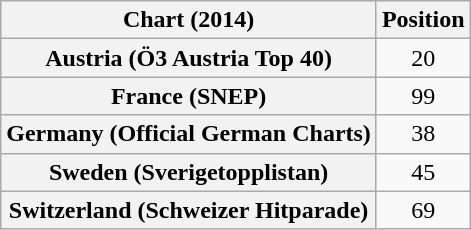<table class="wikitable sortable plainrowheaders" style="text-align:center">
<tr>
<th scope="col">Chart (2014)</th>
<th scope="col">Position</th>
</tr>
<tr>
<th scope="row">Austria (Ö3 Austria Top 40)</th>
<td>20</td>
</tr>
<tr>
<th scope="row">France (SNEP)</th>
<td>99</td>
</tr>
<tr>
<th scope="row">Germany (Official German Charts)</th>
<td>38</td>
</tr>
<tr>
<th scope="row">Sweden (Sverigetopplistan)</th>
<td>45</td>
</tr>
<tr>
<th scope="row">Switzerland (Schweizer Hitparade)</th>
<td>69</td>
</tr>
</table>
